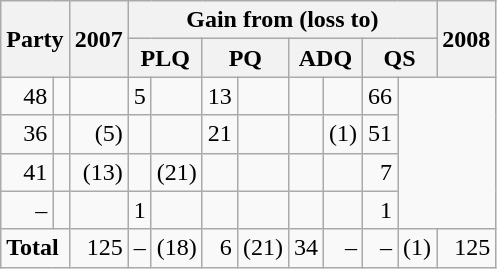<table class="wikitable" style="text-align:right">
<tr>
<th rowspan="2" colspan="2">Party</th>
<th rowspan="2">2007</th>
<th colspan="8">Gain from (loss to)</th>
<th rowspan="2">2008</th>
</tr>
<tr>
<th colspan="2">PLQ</th>
<th colspan="2">PQ</th>
<th colspan="2">ADQ</th>
<th colspan="2">QS</th>
</tr>
<tr>
<td>48</td>
<td></td>
<td></td>
<td>5</td>
<td></td>
<td>13</td>
<td></td>
<td></td>
<td></td>
<td>66</td>
</tr>
<tr>
<td>36</td>
<td></td>
<td>(5)</td>
<td></td>
<td></td>
<td>21</td>
<td></td>
<td></td>
<td>(1)</td>
<td>51</td>
</tr>
<tr>
<td>41</td>
<td></td>
<td>(13)</td>
<td></td>
<td>(21)</td>
<td></td>
<td></td>
<td></td>
<td></td>
<td>7</td>
</tr>
<tr>
<td>–</td>
<td></td>
<td></td>
<td>1</td>
<td></td>
<td></td>
<td></td>
<td></td>
<td></td>
<td>1</td>
</tr>
<tr>
<td colspan="2" style="text-align:left;"><strong>Total</strong></td>
<td>125</td>
<td>–</td>
<td>(18)</td>
<td>6</td>
<td>(21)</td>
<td>34</td>
<td>–</td>
<td>–</td>
<td>(1)</td>
<td>125</td>
</tr>
</table>
